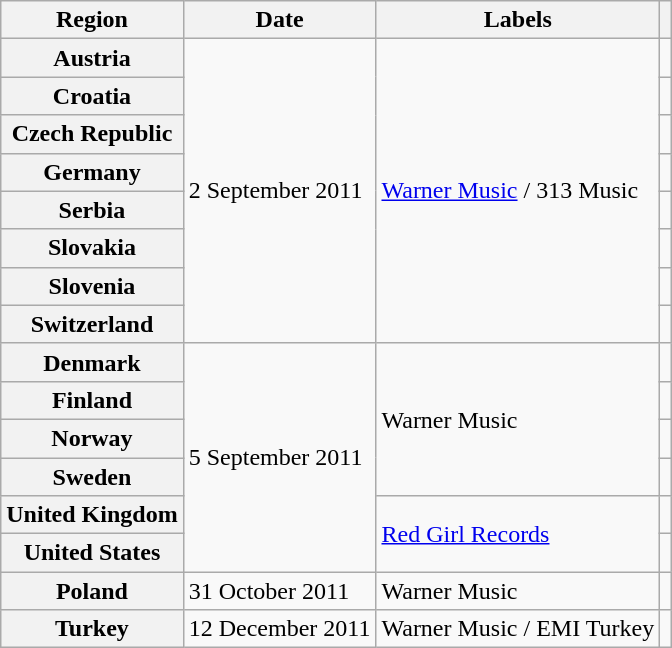<table class="wikitable plainrowheaders">
<tr>
<th scope="col">Region</th>
<th scope="col">Date</th>
<th scope="col">Labels</th>
<th scope="col"></th>
</tr>
<tr>
<th scope="row">Austria</th>
<td rowspan="8">2 September 2011</td>
<td rowspan="8"><a href='#'>Warner Music</a> / 313 Music</td>
<td></td>
</tr>
<tr>
<th scope="row">Croatia</th>
<td></td>
</tr>
<tr>
<th scope="row">Czech Republic</th>
<td></td>
</tr>
<tr>
<th scope="row">Germany</th>
<td></td>
</tr>
<tr>
<th scope="row">Serbia</th>
<td></td>
</tr>
<tr>
<th scope="row">Slovakia</th>
<td></td>
</tr>
<tr>
<th scope="row">Slovenia</th>
<td></td>
</tr>
<tr>
<th scope="row">Switzerland</th>
<td></td>
</tr>
<tr>
<th scope="row">Denmark</th>
<td rowspan="6">5 September 2011</td>
<td rowspan="4">Warner Music</td>
<td></td>
</tr>
<tr>
<th scope="row">Finland</th>
<td></td>
</tr>
<tr>
<th scope="row">Norway</th>
<td></td>
</tr>
<tr>
<th scope="row">Sweden</th>
<td></td>
</tr>
<tr>
<th scope="row">United Kingdom</th>
<td rowspan="2"><a href='#'>Red Girl Records</a></td>
<td></td>
</tr>
<tr>
<th scope="row">United States</th>
</tr>
<tr>
<th scope="row">Poland</th>
<td>31 October 2011</td>
<td>Warner Music</td>
<td></td>
</tr>
<tr>
<th scope="row">Turkey</th>
<td>12 December 2011</td>
<td>Warner Music / EMI Turkey</td>
<td></td>
</tr>
</table>
